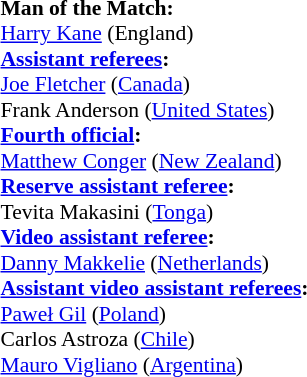<table style="width:100%; font-size:90%;">
<tr>
<td><br><strong>Man of the Match:</strong>
<br><a href='#'>Harry Kane</a> (England)<br><strong><a href='#'>Assistant referees</a>:</strong>
<br><a href='#'>Joe Fletcher</a> (<a href='#'>Canada</a>)
<br>Frank Anderson (<a href='#'>United States</a>)
<br><strong><a href='#'>Fourth official</a>:</strong>
<br><a href='#'>Matthew Conger</a> (<a href='#'>New Zealand</a>)
<br><strong><a href='#'>Reserve assistant referee</a>:</strong>
<br>Tevita Makasini (<a href='#'>Tonga</a>)
<br><strong><a href='#'>Video assistant referee</a>:</strong>
<br><a href='#'>Danny Makkelie</a> (<a href='#'>Netherlands</a>)
<br><strong><a href='#'>Assistant video assistant referees</a>:</strong>
<br><a href='#'>Paweł Gil</a> (<a href='#'>Poland</a>)
<br>Carlos Astroza (<a href='#'>Chile</a>)
<br><a href='#'>Mauro Vigliano</a> (<a href='#'>Argentina</a>)</td>
</tr>
</table>
